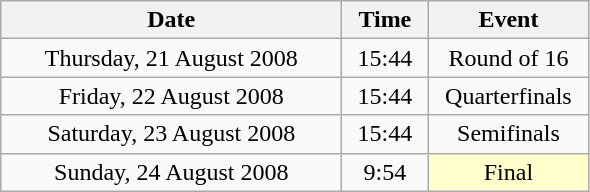<table class="wikitable" style="text-align:center;">
<tr>
<th width="220">Date</th>
<th width="50">Time</th>
<th width="100">Event</th>
</tr>
<tr>
<td>Thursday, 21 August 2008</td>
<td>15:44</td>
<td>Round of 16</td>
</tr>
<tr>
<td>Friday, 22 August 2008</td>
<td>15:44</td>
<td>Quarterfinals</td>
</tr>
<tr>
<td>Saturday, 23 August 2008</td>
<td>15:44</td>
<td>Semifinals</td>
</tr>
<tr>
<td>Sunday, 24 August 2008</td>
<td>9:54</td>
<td bgcolor="ffffcc">Final</td>
</tr>
</table>
